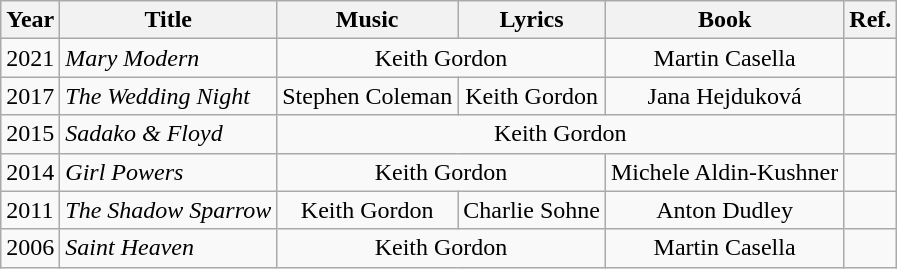<table class="wikitable">
<tr>
<th>Year</th>
<th>Title</th>
<th>Music</th>
<th>Lyrics</th>
<th>Book</th>
<th>Ref.</th>
</tr>
<tr>
<td>2021</td>
<td><em>Mary Modern</em></td>
<td colspan="2" align="center">Keith Gordon</td>
<td align="center">Martin Casella</td>
<td></td>
</tr>
<tr>
<td>2017</td>
<td><em>The Wedding Night</em></td>
<td align="center">Stephen Coleman</td>
<td align="center">Keith Gordon</td>
<td align="center">Jana Hejduková</td>
<td></td>
</tr>
<tr>
<td>2015</td>
<td><em>Sadako & Floyd</em></td>
<td colspan="3" align="center">Keith Gordon</td>
<td></td>
</tr>
<tr>
<td>2014</td>
<td><em>Girl Powers</em></td>
<td colspan="2" align="center">Keith Gordon</td>
<td align="center">Michele Aldin-Kushner</td>
<td></td>
</tr>
<tr>
<td>2011</td>
<td><em>The Shadow Sparrow</em></td>
<td align="center">Keith Gordon</td>
<td align="center">Charlie Sohne</td>
<td align="center">Anton Dudley</td>
<td></td>
</tr>
<tr>
<td>2006</td>
<td><em>Saint Heaven</em></td>
<td colspan="2" align="center">Keith Gordon</td>
<td align="center">Martin Casella</td>
<td></td>
</tr>
</table>
